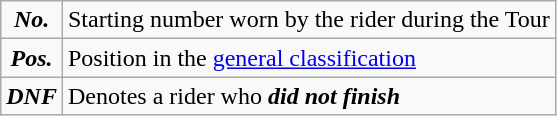<table class="wikitable">
<tr>
<td align=center><strong><em>No.</em></strong></td>
<td>Starting number worn by the rider during the Tour</td>
</tr>
<tr>
<td align=center><strong><em>Pos.</em></strong></td>
<td>Position in the <a href='#'>general classification</a></td>
</tr>
<tr>
<td align=center><strong><em>DNF</em></strong></td>
<td>Denotes a rider who <strong><em>did not finish</em></strong></td>
</tr>
</table>
